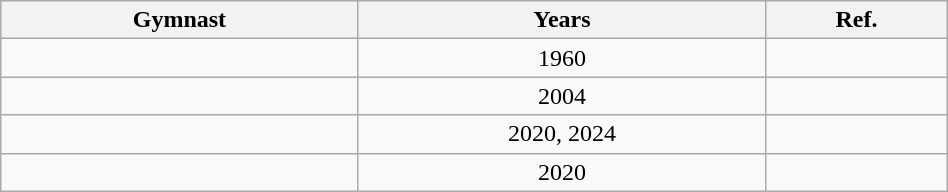<table class="wikitable sortable" width=50% style="text-align:center;">
<tr>
<th>Gymnast</th>
<th>Years</th>
<th class="unsortable">Ref.</th>
</tr>
<tr>
<td></td>
<td>1960</td>
<td></td>
</tr>
<tr>
<td></td>
<td>2004</td>
<td></td>
</tr>
<tr>
<td></td>
<td>2020, 2024</td>
<td></td>
</tr>
<tr>
<td></td>
<td>2020</td>
<td></td>
</tr>
</table>
